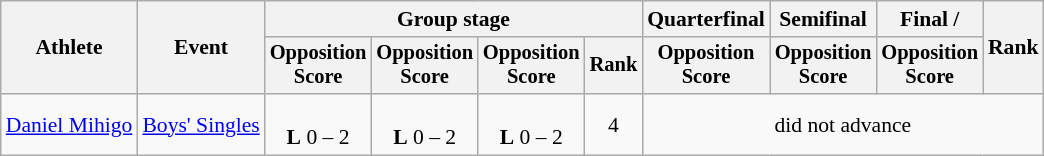<table class="wikitable" style="font-size:90%">
<tr>
<th rowspan=2>Athlete</th>
<th rowspan=2>Event</th>
<th colspan=4>Group stage</th>
<th>Quarterfinal</th>
<th>Semifinal</th>
<th>Final / </th>
<th rowspan=2>Rank</th>
</tr>
<tr style="font-size:95%">
<th>Opposition<br>Score</th>
<th>Opposition<br>Score</th>
<th>Opposition<br>Score</th>
<th>Rank</th>
<th>Opposition<br>Score</th>
<th>Opposition<br>Score</th>
<th>Opposition<br>Score</th>
</tr>
<tr align=center>
<td align=left><a href='#'>Daniel Mihigo</a></td>
<td align=left><a href='#'>Boys' Singles</a></td>
<td><br><strong>L</strong> 0 – 2</td>
<td><br><strong>L</strong> 0 – 2</td>
<td><br><strong>L</strong> 0 – 2</td>
<td>4</td>
<td colspan=4>did not advance</td>
</tr>
</table>
